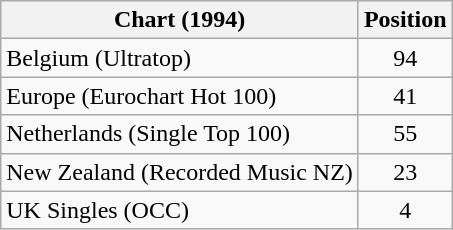<table class="wikitable sortable">
<tr>
<th>Chart (1994)</th>
<th>Position</th>
</tr>
<tr>
<td>Belgium (Ultratop)</td>
<td align="center">94</td>
</tr>
<tr>
<td>Europe (Eurochart Hot 100)</td>
<td align="center">41</td>
</tr>
<tr>
<td>Netherlands (Single Top 100)</td>
<td align="center">55</td>
</tr>
<tr>
<td>New Zealand (Recorded Music NZ)</td>
<td align="center">23</td>
</tr>
<tr>
<td>UK Singles (OCC)</td>
<td align="center">4</td>
</tr>
</table>
